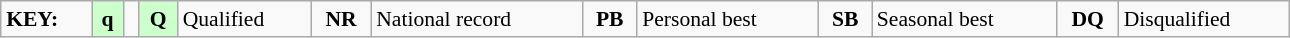<table class="wikitable" style="margin:0.5em auto; font-size:90%;position:relative;" width=68%>
<tr>
<td><strong>KEY:</strong></td>
<td bgcolor=ccffcc align=center><strong>q</strong></td>
<td></td>
<td bgcolor=ccffcc align=center><strong>Q</strong></td>
<td>Qualified</td>
<td align=center><strong>NR</strong></td>
<td>National record</td>
<td align=center><strong>PB</strong></td>
<td>Personal best</td>
<td align=center><strong>SB</strong></td>
<td>Seasonal best</td>
<td align=center><strong>DQ</strong></td>
<td>Disqualified</td>
</tr>
</table>
